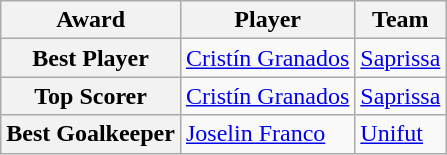<table class="wikitable">
<tr>
<th>Award</th>
<th>Player</th>
<th>Team</th>
</tr>
<tr>
<th>Best Player</th>
<td> <a href='#'>Cristín Granados</a></td>
<td> <a href='#'>Saprissa</a></td>
</tr>
<tr>
<th>Top Scorer</th>
<td> <a href='#'>Cristín Granados</a></td>
<td> <a href='#'>Saprissa</a></td>
</tr>
<tr>
<th>Best Goalkeeper</th>
<td> <a href='#'>Joselin Franco</a></td>
<td> <a href='#'>Unifut</a></td>
</tr>
</table>
